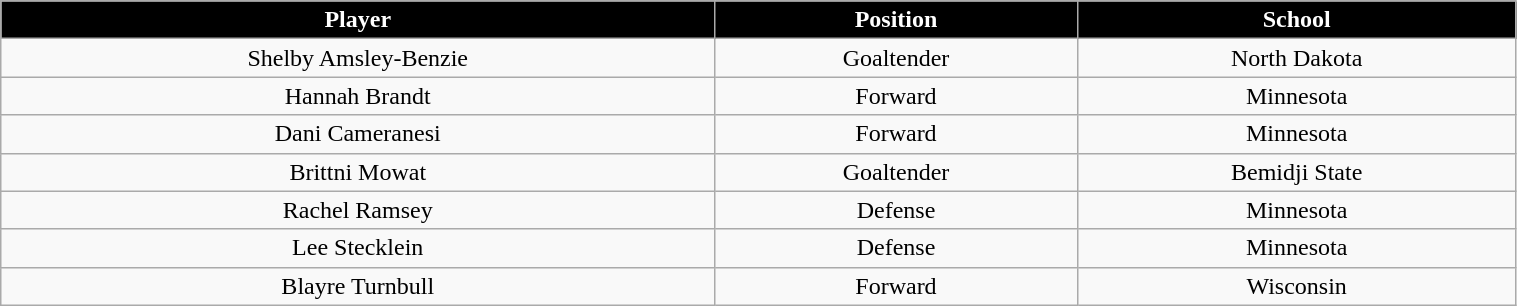<table class="wikitable" style="width:80%; text-align:center">
<tr style="background:black;color:white;">
<td><strong>Player</strong></td>
<td><strong>Position</strong></td>
<td><strong>School</strong></td>
</tr>
<tr>
<td>Shelby Amsley-Benzie</td>
<td>Goaltender</td>
<td>North Dakota</td>
</tr>
<tr>
<td>Hannah Brandt</td>
<td>Forward</td>
<td>Minnesota</td>
</tr>
<tr>
<td>Dani Cameranesi</td>
<td>Forward</td>
<td>Minnesota</td>
</tr>
<tr>
<td>Brittni Mowat</td>
<td>Goaltender</td>
<td>Bemidji State</td>
</tr>
<tr>
<td>Rachel Ramsey</td>
<td>Defense</td>
<td>Minnesota</td>
</tr>
<tr>
<td>Lee Stecklein</td>
<td>Defense</td>
<td>Minnesota</td>
</tr>
<tr>
<td>Blayre Turnbull</td>
<td>Forward</td>
<td>Wisconsin</td>
</tr>
</table>
